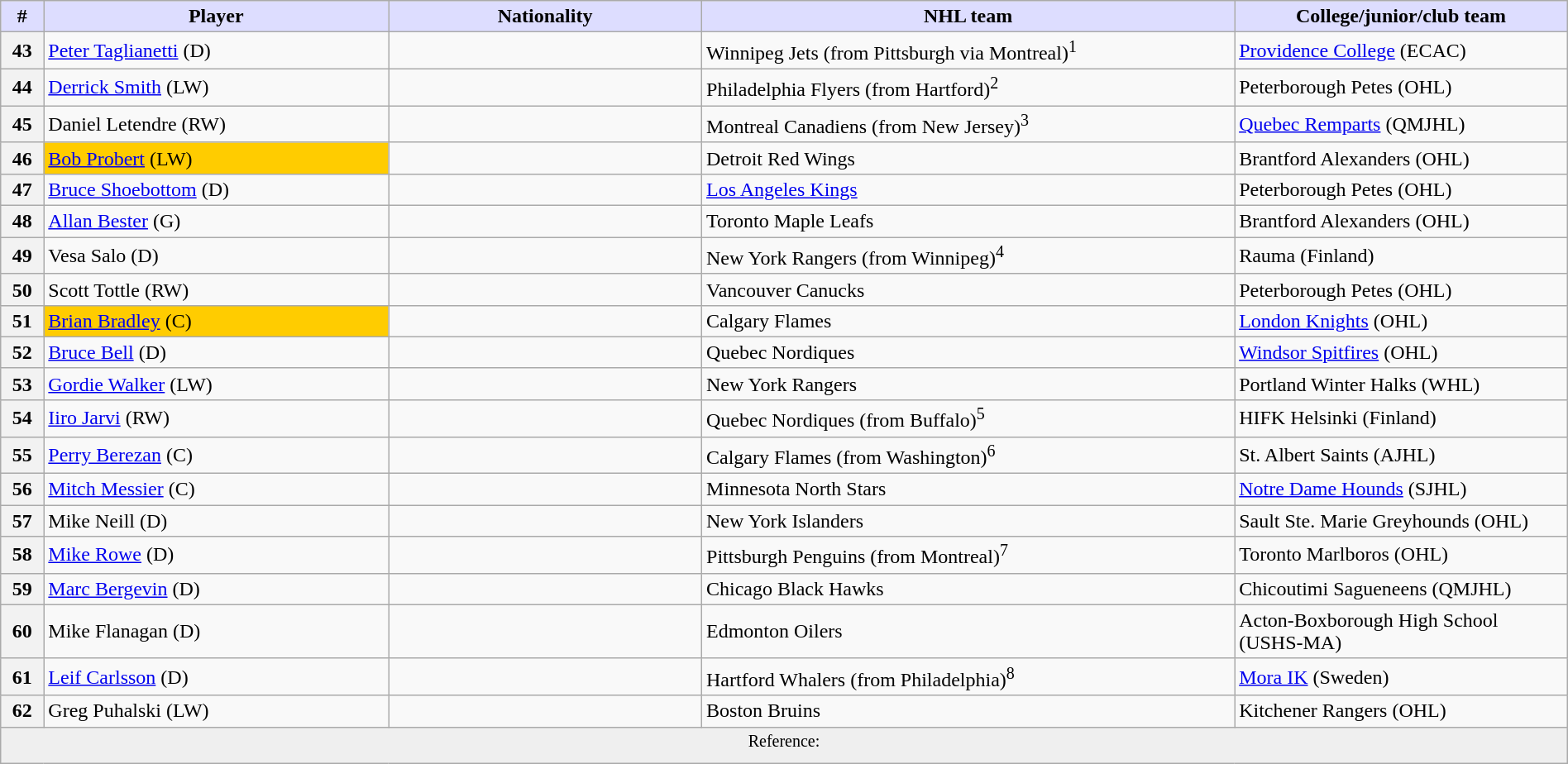<table class="wikitable" style="width: 100%">
<tr>
<th style="background:#ddf; width:2.75%;">#</th>
<th style="background:#ddf; width:22.0%;">Player</th>
<th style="background:#ddf; width:20.0%;">Nationality</th>
<th style="background:#ddf; width:34.0%;">NHL team</th>
<th style="background:#ddf; width:100.0%;">College/junior/club team</th>
</tr>
<tr>
<th>43</th>
<td><a href='#'>Peter Taglianetti</a> (D)</td>
<td></td>
<td>Winnipeg Jets (from Pittsburgh via Montreal)<sup>1</sup></td>
<td><a href='#'>Providence College</a> (ECAC)</td>
</tr>
<tr>
<th>44</th>
<td><a href='#'>Derrick Smith</a> (LW)</td>
<td></td>
<td>Philadelphia Flyers (from Hartford)<sup>2</sup></td>
<td>Peterborough Petes (OHL)</td>
</tr>
<tr>
<th>45</th>
<td>Daniel Letendre (RW)</td>
<td></td>
<td>Montreal Canadiens (from New Jersey)<sup>3</sup></td>
<td><a href='#'>Quebec Remparts</a> (QMJHL)</td>
</tr>
<tr>
<th>46</th>
<td style="background:#fc0;"><a href='#'>Bob Probert</a> (LW)</td>
<td></td>
<td>Detroit Red Wings</td>
<td>Brantford Alexanders (OHL)</td>
</tr>
<tr>
<th>47</th>
<td><a href='#'>Bruce Shoebottom</a> (D)</td>
<td></td>
<td><a href='#'>Los Angeles Kings</a></td>
<td>Peterborough Petes (OHL)</td>
</tr>
<tr>
<th>48</th>
<td><a href='#'>Allan Bester</a> (G)</td>
<td></td>
<td>Toronto Maple Leafs</td>
<td>Brantford Alexanders (OHL)</td>
</tr>
<tr>
<th>49</th>
<td>Vesa Salo (D)</td>
<td></td>
<td>New York Rangers (from Winnipeg)<sup>4</sup></td>
<td>Rauma (Finland)</td>
</tr>
<tr>
<th>50</th>
<td>Scott Tottle (RW)</td>
<td></td>
<td>Vancouver Canucks</td>
<td>Peterborough Petes (OHL)</td>
</tr>
<tr>
<th>51</th>
<td style="background:#fc0;"><a href='#'>Brian Bradley</a> (C)</td>
<td></td>
<td>Calgary Flames</td>
<td><a href='#'>London Knights</a> (OHL)</td>
</tr>
<tr>
<th>52</th>
<td><a href='#'>Bruce Bell</a> (D)</td>
<td></td>
<td>Quebec Nordiques</td>
<td><a href='#'>Windsor Spitfires</a> (OHL)</td>
</tr>
<tr>
<th>53</th>
<td><a href='#'>Gordie Walker</a> (LW)</td>
<td></td>
<td>New York Rangers</td>
<td>Portland Winter Halks (WHL)</td>
</tr>
<tr>
<th>54</th>
<td><a href='#'>Iiro Jarvi</a> (RW)</td>
<td></td>
<td>Quebec Nordiques (from Buffalo)<sup>5</sup></td>
<td>HIFK Helsinki (Finland)</td>
</tr>
<tr>
<th>55</th>
<td><a href='#'>Perry Berezan</a> (C)</td>
<td></td>
<td>Calgary Flames (from Washington)<sup>6</sup></td>
<td>St. Albert Saints (AJHL)</td>
</tr>
<tr>
<th>56</th>
<td><a href='#'>Mitch Messier</a> (C)</td>
<td></td>
<td>Minnesota North Stars</td>
<td><a href='#'>Notre Dame Hounds</a> (SJHL)</td>
</tr>
<tr>
<th>57</th>
<td>Mike Neill (D)</td>
<td></td>
<td>New York Islanders</td>
<td>Sault Ste. Marie Greyhounds (OHL)</td>
</tr>
<tr>
<th>58</th>
<td><a href='#'>Mike Rowe</a> (D)</td>
<td></td>
<td>Pittsburgh Penguins (from Montreal)<sup>7</sup></td>
<td>Toronto Marlboros (OHL)</td>
</tr>
<tr>
<th>59</th>
<td><a href='#'>Marc Bergevin</a> (D)</td>
<td></td>
<td>Chicago Black Hawks</td>
<td>Chicoutimi Sagueneens (QMJHL)</td>
</tr>
<tr>
<th>60</th>
<td>Mike Flanagan (D)</td>
<td></td>
<td>Edmonton Oilers</td>
<td>Acton-Boxborough High School (USHS-MA)</td>
</tr>
<tr>
<th>61</th>
<td><a href='#'>Leif Carlsson</a> (D)</td>
<td></td>
<td>Hartford Whalers (from Philadelphia)<sup>8</sup></td>
<td><a href='#'>Mora IK</a> (Sweden)</td>
</tr>
<tr>
<th>62</th>
<td>Greg Puhalski (LW)</td>
<td></td>
<td>Boston Bruins</td>
<td>Kitchener Rangers (OHL)</td>
</tr>
<tr>
<td colspan="6" style="text-align:center; background:#efefef;"><sup>Reference:  </sup></td>
</tr>
</table>
